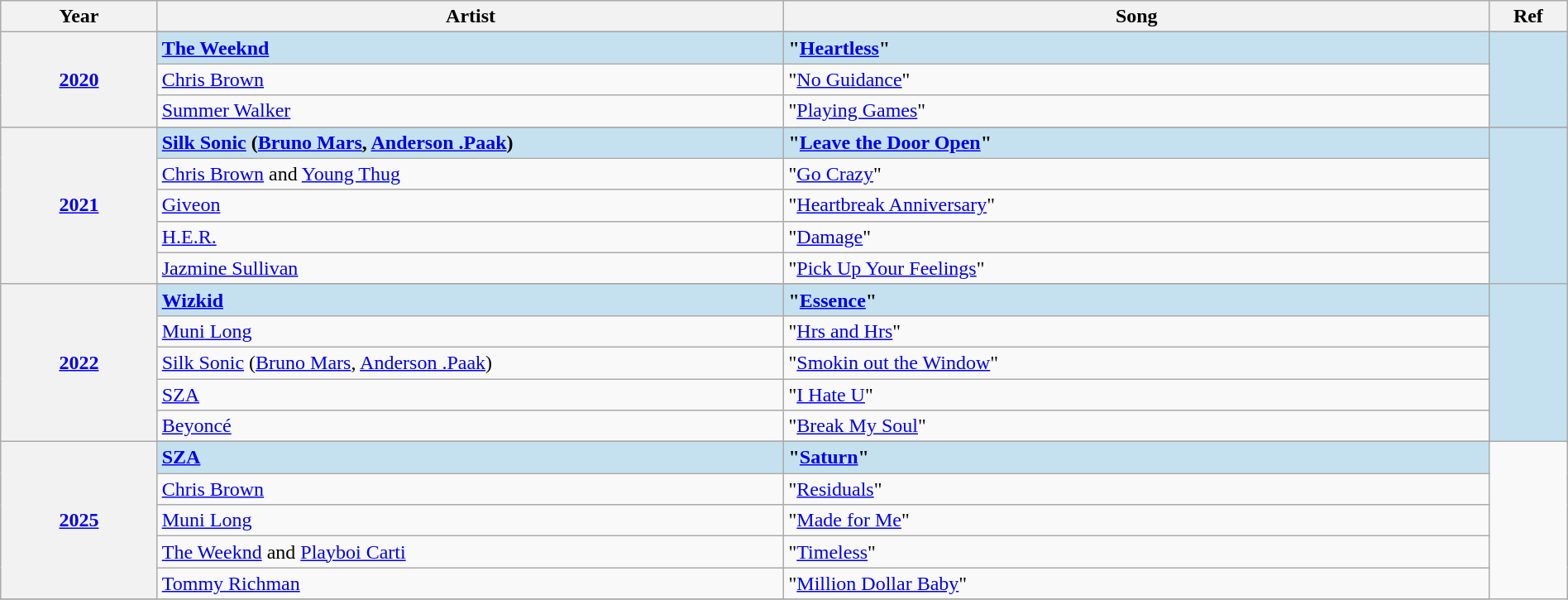<table class="wikitable" width="100%">
<tr>
<th width="10%">Year</th>
<th width="40%">Artist</th>
<th width="45%">Song</th>
<th width="5%">Ref</th>
</tr>
<tr>
<th rowspan="4" align="center"><a href='#'>2020<br></a></th>
</tr>
<tr style="background:#c5e1f0">
<td><strong><a href='#'>The Weeknd</a></strong></td>
<td><strong>"<a href='#'>Heartless</a>"</strong></td>
<td rowspan="3" align="center"></td>
</tr>
<tr>
<td><a href='#'>Chris Brown</a> </td>
<td>"<a href='#'>No Guidance</a>"</td>
</tr>
<tr>
<td><a href='#'>Summer Walker</a></td>
<td>"<a href='#'>Playing Games</a>"</td>
</tr>
<tr>
<th rowspan="6" align="center"><a href='#'>2021<br></a></th>
</tr>
<tr style="background:#c5e1f0">
<td><strong><a href='#'>Silk Sonic</a> (<a href='#'>Bruno Mars</a>, <a href='#'>Anderson .Paak</a>)</strong></td>
<td><strong>"<a href='#'>Leave the Door Open</a>"</strong></td>
<td rowspan="6" align="center"></td>
</tr>
<tr>
<td><a href='#'>Chris Brown</a> and <a href='#'>Young Thug</a></td>
<td>"<a href='#'>Go Crazy</a>"</td>
</tr>
<tr>
<td><a href='#'>Giveon</a></td>
<td>"<a href='#'>Heartbreak Anniversary</a>"</td>
</tr>
<tr>
<td><a href='#'>H.E.R.</a></td>
<td>"<a href='#'>Damage</a>"</td>
</tr>
<tr>
<td><a href='#'>Jazmine Sullivan</a></td>
<td>"<a href='#'>Pick Up Your Feelings</a>"</td>
</tr>
<tr>
<th rowspan="6" align="center"><a href='#'>2022<br></a></th>
</tr>
<tr style="background:#c5e1f0">
<td><strong><a href='#'>Wizkid</a> </strong></td>
<td><strong>"<a href='#'>Essence</a>"</strong></td>
<td rowspan="6" align="center"></td>
</tr>
<tr>
<td><a href='#'>Muni Long</a></td>
<td>"<a href='#'>Hrs and Hrs</a>"</td>
</tr>
<tr>
<td><a href='#'>Silk Sonic</a> (<a href='#'>Bruno Mars</a>, <a href='#'>Anderson .Paak</a>)</td>
<td>"<a href='#'>Smokin out the Window</a>"</td>
</tr>
<tr>
<td><a href='#'>SZA</a></td>
<td>"<a href='#'>I Hate U</a>"</td>
</tr>
<tr>
<td><a href='#'>Beyoncé</a></td>
<td>"<a href='#'>Break My Soul</a>"</td>
</tr>
<tr>
<th rowspan="6" align="center"><a href='#'>2025<br></a></th>
</tr>
<tr style="background:#c5e1f0">
<td><strong><a href='#'>SZA</a></strong></td>
<td><strong>"<a href='#'>Saturn</a>"</strong></td>
</tr>
<tr>
<td><a href='#'>Chris Brown</a></td>
<td>"<a href='#'>Residuals</a>"</td>
</tr>
<tr>
<td><a href='#'>Muni Long</a></td>
<td>"<a href='#'>Made for Me</a>"</td>
</tr>
<tr>
<td><a href='#'>The Weeknd</a> and <a href='#'>Playboi Carti</a></td>
<td>"<a href='#'>Timeless</a>"</td>
</tr>
<tr>
<td><a href='#'>Tommy Richman</a></td>
<td>"<a href='#'>Million Dollar Baby</a>"</td>
</tr>
<tr>
</tr>
</table>
